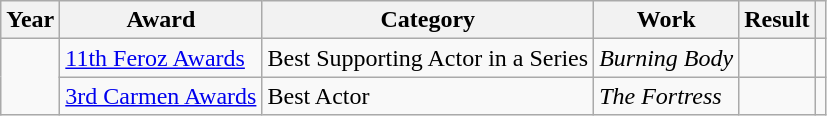<table class="wikitable sortable plainrowheaders">
<tr>
<th>Year</th>
<th>Award</th>
<th>Category</th>
<th>Work</th>
<th>Result</th>
<th scope="col" class="unsortable"></th>
</tr>
<tr>
<td rowspan = "2"></td>
<td><a href='#'>11th Feroz Awards</a></td>
<td>Best Supporting Actor in a Series</td>
<td><em>Burning Body</em></td>
<td></td>
<td></td>
</tr>
<tr>
<td><a href='#'>3rd Carmen Awards</a></td>
<td>Best Actor</td>
<td><em>The Fortress</em></td>
<td></td>
<td></td>
</tr>
</table>
